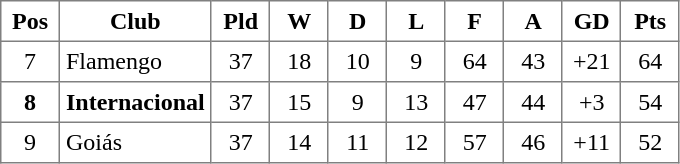<table class="toccolours" border="1" cellpadding="4" cellspacing="0" style="text-align:center; border-collapse: collapse; margin:0;">
<tr>
<th width=30>Pos</th>
<th>Club</th>
<th width=30>Pld</th>
<th width=30>W</th>
<th width=30>D</th>
<th width=30>L</th>
<th width=30>F</th>
<th width=30>A</th>
<th width=30>GD</th>
<th width=30>Pts</th>
</tr>
<tr>
<td>7</td>
<td align=left>Flamengo</td>
<td>37</td>
<td>18</td>
<td>10</td>
<td>9</td>
<td>64</td>
<td>43</td>
<td>+21</td>
<td>64</td>
</tr>
<tr>
<td><strong>8</strong></td>
<td align=left><strong>Internacional</strong></td>
<td>37</td>
<td>15</td>
<td>9</td>
<td>13</td>
<td>47</td>
<td>44</td>
<td>+3</td>
<td>54</td>
</tr>
<tr>
<td>9</td>
<td align=left>Goiás</td>
<td>37</td>
<td>14</td>
<td>11</td>
<td>12</td>
<td>57</td>
<td>46</td>
<td>+11</td>
<td>52</td>
</tr>
</table>
